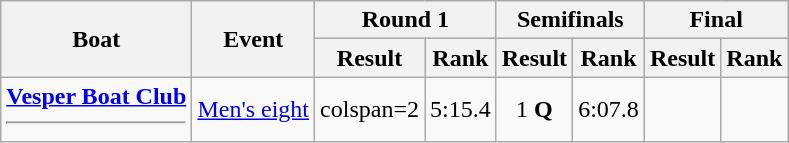<table class=wikitable>
<tr>
<th rowspan=2>Boat</th>
<th rowspan=2>Event</th>
<th colspan=2>Round 1</th>
<th colspan=2>Semifinals</th>
<th colspan=2>Final</th>
</tr>
<tr>
<th>Result</th>
<th>Rank</th>
<th>Result</th>
<th>Rank</th>
<th>Result</th>
<th>Rank</th>
</tr>
<tr align=center>
<td align=left><strong><a href='#'>Vesper Boat Club</a> <hr> </strong></td>
<td><a href='#'>Men's eight</a></td>
<td>colspan=2 </td>
<td>5:15.4</td>
<td>1 <strong>Q</strong></td>
<td>6:07.8</td>
<td></td>
</tr>
</table>
